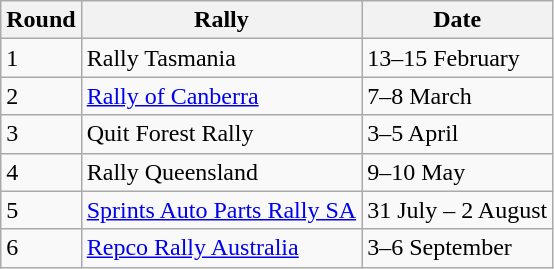<table class="wikitable" border="1">
<tr>
<th>Round</th>
<th>Rally</th>
<th>Date</th>
</tr>
<tr>
<td>1</td>
<td>Rally Tasmania</td>
<td>13–15 February</td>
</tr>
<tr>
<td>2</td>
<td><a href='#'>Rally of Canberra</a></td>
<td>7–8 March</td>
</tr>
<tr>
<td>3</td>
<td>Quit Forest Rally</td>
<td>3–5 April</td>
</tr>
<tr>
<td>4</td>
<td>Rally Queensland</td>
<td>9–10 May</td>
</tr>
<tr>
<td>5</td>
<td><a href='#'>Sprints Auto Parts Rally SA</a></td>
<td>31 July – 2 August</td>
</tr>
<tr>
<td>6</td>
<td><a href='#'>Repco Rally Australia</a></td>
<td>3–6 September</td>
</tr>
</table>
